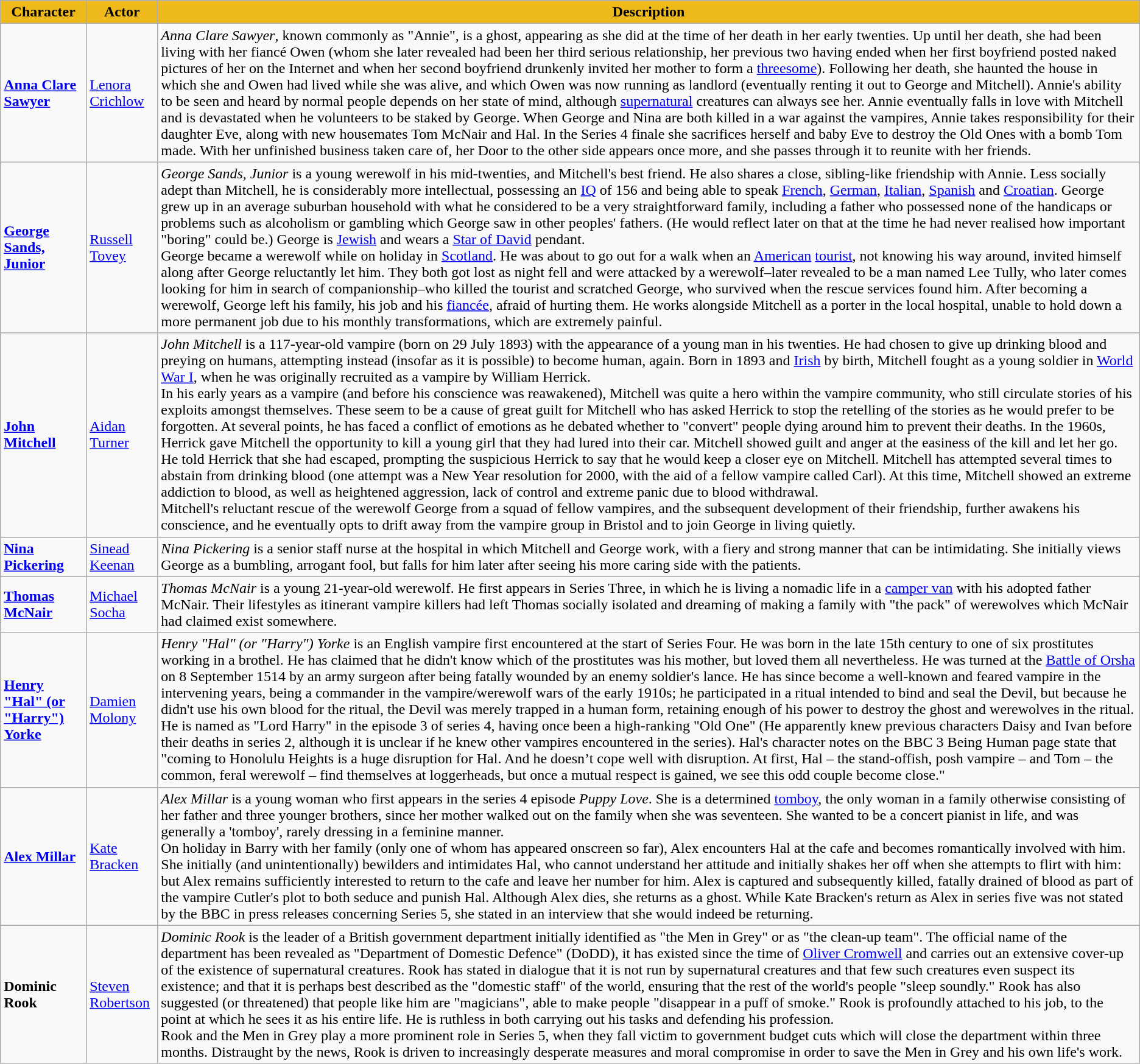<table class="wikitable sortable">
<tr>
<th style="background:#EEBA1B;">Character</th>
<th style="background:#EEBA1B;">Actor</th>
<th style="background:#EEBA1B;">Description</th>
</tr>
<tr>
<td><strong><a href='#'>Anna Clare Sawyer</a></strong></td>
<td><a href='#'>Lenora Crichlow</a></td>
<td><em>Anna Clare Sawyer</em>, known commonly as "Annie", is a ghost, appearing as she did at the time of her death in her early twenties. Up until her death, she had been living with her fiancé Owen (whom she later revealed had been her third serious relationship, her previous two having ended when her first boyfriend posted naked pictures of her on the Internet and when her second boyfriend drunkenly invited her mother to form a <a href='#'>threesome</a>). Following her death, she haunted the house in which she and Owen had lived while she was alive, and which Owen was now running as landlord (eventually renting it out to George and Mitchell). Annie's ability to be seen and heard by normal people depends on her state of mind, although <a href='#'>supernatural</a> creatures can always see her. Annie eventually falls in love with Mitchell and is devastated when he volunteers to be staked by George. When George and Nina are both killed in a war against the vampires, Annie takes responsibility for their daughter Eve, along with new housemates Tom McNair and Hal. In the Series 4 finale she sacrifices herself and baby Eve to destroy the Old Ones with a bomb Tom made. With her unfinished business taken care of, her Door to the other side appears once more, and she passes through it to reunite with her friends.</td>
</tr>
<tr>
<td><strong><a href='#'>George Sands, Junior</a></strong></td>
<td><a href='#'>Russell Tovey</a></td>
<td><em>George Sands, Junior</em> is a young werewolf in his mid-twenties, and Mitchell's best friend. He also shares a close, sibling-like friendship with Annie. Less socially adept than Mitchell, he is considerably more intellectual, possessing an <a href='#'>IQ</a> of 156 and being able to speak <a href='#'>French</a>, <a href='#'>German</a>, <a href='#'>Italian</a>, <a href='#'>Spanish</a> and <a href='#'>Croatian</a>. George grew up in an average suburban household with what he considered to be a very straightforward family, including a father who possessed none of the handicaps or problems such as alcoholism or gambling which George saw in other peoples' fathers. (He would reflect later on that at the time he had never realised how important "boring" could be.) George is <a href='#'>Jewish</a> and wears a <a href='#'>Star of David</a> pendant.<br>George became a werewolf while on holiday in <a href='#'>Scotland</a>. He was about to go out for a walk when an <a href='#'>American</a> <a href='#'>tourist</a>, not knowing his way around, invited himself along after George reluctantly let him. They both got lost as night fell and were attacked by a werewolf–later revealed to be a man named Lee Tully, who later comes looking for him in search of companionship–who killed the tourist and scratched George, who survived when the rescue services found him. After becoming a werewolf, George left his family, his job and his <a href='#'>fiancée</a>, afraid of hurting them. He works alongside Mitchell as a porter in the local hospital, unable to hold down a more permanent job due to his monthly transformations, which are extremely painful.</td>
</tr>
<tr>
<td><strong><a href='#'>John Mitchell</a></strong></td>
<td><a href='#'>Aidan Turner</a></td>
<td><em>John Mitchell</em> is a 117-year-old vampire (born on 29 July 1893) with the appearance of a young man in his twenties. He had chosen to give up drinking blood and preying on humans, attempting instead (insofar as it is possible) to become human, again. Born in 1893 and <a href='#'>Irish</a> by birth, Mitchell fought as a young soldier in <a href='#'>World War I</a>, when he was originally recruited as a vampire by William Herrick.<br>In his early years as a vampire (and before his conscience was reawakened), Mitchell was quite a hero within the vampire community, who still circulate stories of his exploits amongst themselves. These seem to be a cause of great guilt for Mitchell who has asked Herrick to stop the retelling of the stories as he would prefer to be forgotten. At several points, he has faced a conflict of emotions as he debated whether to "convert" people dying around him to prevent their deaths. In the 1960s, Herrick gave Mitchell the opportunity to kill a young girl that they had lured into their car. Mitchell showed guilt and anger at the easiness of the kill and let her go. He told Herrick that she had escaped, prompting the suspicious Herrick to say that he would keep a closer eye on Mitchell. Mitchell has attempted several times to abstain from drinking blood (one attempt was a New Year resolution for 2000, with the aid of a fellow vampire called Carl). At this time, Mitchell showed an extreme addiction to blood, as well as heightened aggression, lack of control and extreme panic due to blood withdrawal.<br>Mitchell's reluctant rescue of the werewolf George from a squad of fellow vampires, and the subsequent development of their friendship, further awakens his conscience, and he eventually opts to drift away from the vampire group in Bristol and to join George in living quietly.</td>
</tr>
<tr>
<td><strong><a href='#'>Nina Pickering</a></strong></td>
<td><a href='#'>Sinead Keenan</a></td>
<td><em>Nina Pickering</em> is a senior staff nurse at the hospital in which Mitchell and George work, with a fiery and strong manner that can be intimidating. She initially views George as a bumbling, arrogant fool, but falls for him later after seeing his more caring side with the patients.</td>
</tr>
<tr>
<td><strong><a href='#'>Thomas McNair</a></strong></td>
<td><a href='#'>Michael Socha</a></td>
<td><em>Thomas McNair</em> is a young 21-year-old werewolf. He first appears in Series Three, in which he is living a nomadic life in a <a href='#'>camper van</a> with his adopted father McNair. Their lifestyles as itinerant vampire killers had left Thomas socially isolated and dreaming of making a family with "the pack" of werewolves which McNair had claimed exist somewhere.</td>
</tr>
<tr>
<td><strong><a href='#'>Henry "Hal" (or "Harry") Yorke</a></strong></td>
<td><a href='#'>Damien Molony</a></td>
<td><em>Henry "Hal" (or "Harry") Yorke</em> is an English vampire first encountered at the start of Series Four. He was born in the late 15th century to one of six prostitutes working in a brothel. He has claimed that he didn't know which of the prostitutes was his mother, but loved them all nevertheless. He was turned at the <a href='#'>Battle of Orsha</a> on 8 September 1514 by an army surgeon after being fatally wounded by an enemy soldier's lance. He has since become a well-known and feared vampire in the intervening years, being a commander in the vampire/werewolf wars of the early 1910s; he participated in a ritual intended to bind and seal the Devil, but because he didn't use his own blood for the ritual, the Devil was merely trapped in a human form, retaining enough of his power to destroy the ghost and werewolves in the ritual. He is named as "Lord Harry" in the episode 3 of series 4, having once been a high-ranking "Old One" (He apparently knew previous characters Daisy and Ivan before their deaths in series 2, although it is unclear if he knew other vampires encountered in the series). Hal's character notes on the BBC 3 Being Human page state that "coming to Honolulu Heights is a huge disruption for Hal. And he doesn’t cope well with disruption. At first, Hal – the stand-offish, posh vampire – and Tom – the common, feral werewolf – find themselves at loggerheads, but once a mutual respect is gained, we see this odd couple become close."</td>
</tr>
<tr>
<td><strong><a href='#'>Alex Millar</a></strong></td>
<td><a href='#'>Kate Bracken</a></td>
<td><em>Alex Millar</em> is a young woman who first appears in the series 4 episode <em>Puppy Love</em>. She is a determined <a href='#'>tomboy</a>, the only woman in a family otherwise consisting of her father and three younger brothers, since her mother walked out on the family when she was seventeen. She wanted to be a concert pianist in life, and was generally a 'tomboy', rarely dressing in a feminine manner.<br>On holiday in Barry with her family (only one of whom has appeared onscreen so far), Alex encounters Hal at the cafe and becomes romantically involved with him. She initially (and unintentionally) bewilders and intimidates Hal, who cannot understand her attitude and initially shakes her off when she attempts to flirt with him: but Alex remains sufficiently interested to return to the cafe and leave her number for him. Alex is captured and subsequently killed, fatally drained of blood as part of the vampire Cutler's plot to both seduce and punish Hal. Although Alex dies, she returns as a ghost. While Kate Bracken's return as Alex in series five was not stated by the BBC in press releases concerning Series 5, she stated in an interview that she would indeed be returning.</td>
</tr>
<tr>
<td><strong>Dominic Rook</strong> </td>
<td><a href='#'>Steven Robertson</a></td>
<td><em>Dominic Rook</em> is the leader of a British government department initially identified as "the Men in Grey" or as "the clean-up team". The official name of the department has been revealed as "Department of Domestic Defence" (DoDD), it has existed since the time of <a href='#'>Oliver Cromwell</a> and carries out an extensive cover-up of the existence of supernatural creatures. Rook has stated in dialogue that it is not run by supernatural creatures and that few such creatures even suspect its existence; and that it is perhaps best described as the "domestic staff" of the world, ensuring that the rest of the world's people "sleep soundly." Rook has also suggested (or threatened) that people like him are "magicians", able to make people "disappear in a puff of smoke." Rook is profoundly attached to his job, to the point at which he sees it as his entire life. He is ruthless in both carrying out his tasks and defending his profession.<br>Rook and the Men in Grey play a more prominent role in Series 5, when they fall victim to government budget cuts which will close the department within three months. Distraught by the news, Rook is driven to increasingly desperate measures and moral compromise in order to save the Men in Grey and his own life's work.</td>
</tr>
</table>
